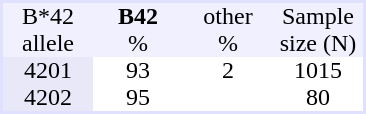<table border="0" cellspacing="0" cellpadding="0" align="center" style="text-align:center; background:#ffffff; margin-right: 1em; border:2px #e0e0ff solid;">
<tr style="background:#f0f0ff">
<td style="width:60px">B*42</td>
<td style="width:60px"><strong>B42</strong></td>
<td style="width:60px">other</td>
<td style="width:60px">Sample</td>
</tr>
<tr style="background:#f0f0ff">
<td>allele</td>
<td>%</td>
<td>%</td>
<td>size (N)</td>
</tr>
<tr>
<td style = "background:#e8e8f8">4201</td>
<td>93</td>
<td>2</td>
<td>1015</td>
</tr>
<tr>
<td style = "background:#e8e8f8">4202</td>
<td>95</td>
<td></td>
<td>80</td>
</tr>
</table>
